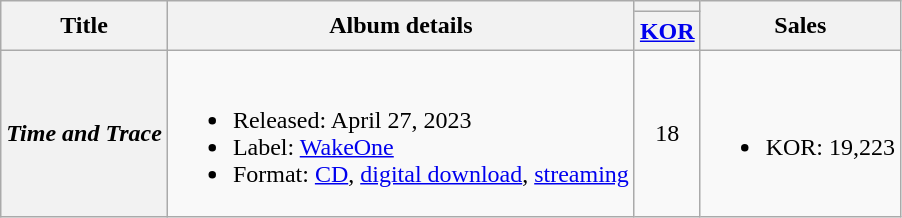<table class="wikitable plainrowheaders" text-align="center">
<tr>
<th scope="col" rowspan="2">Title</th>
<th scope="col" rowspan="2">Album details</th>
<th scope="col"></th>
<th scope="col" rowspan="2">Sales</th>
</tr>
<tr>
<th scope="col"><a href='#'>KOR</a><br></th>
</tr>
<tr>
<th scope="row"><em>Time and Trace</em></th>
<td><br><ul><li>Released: April 27, 2023</li><li>Label: <a href='#'>WakeOne</a></li><li>Format: <a href='#'>CD</a>, <a href='#'>digital download</a>, <a href='#'>streaming</a></li></ul></td>
<td style="text-align:center">18</td>
<td><br><ul><li>KOR: 19,223</li></ul></td>
</tr>
</table>
